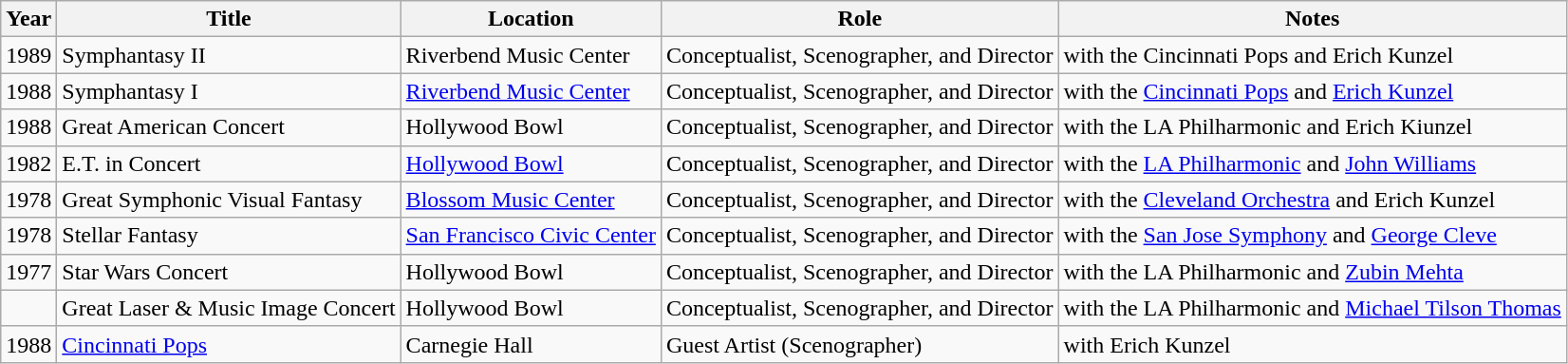<table class="wikitable">
<tr>
<th>Year</th>
<th>Title</th>
<th>Location</th>
<th>Role</th>
<th>Notes</th>
</tr>
<tr>
<td>1989</td>
<td>Symphantasy II</td>
<td>Riverbend Music Center</td>
<td>Conceptualist, Scenographer, and Director</td>
<td>with the Cincinnati Pops and Erich Kunzel</td>
</tr>
<tr>
<td>1988</td>
<td>Symphantasy I</td>
<td><a href='#'>Riverbend Music Center</a></td>
<td>Conceptualist, Scenographer, and Director</td>
<td>with the <a href='#'>Cincinnati Pops</a> and <a href='#'>Erich Kunzel</a></td>
</tr>
<tr>
<td>1988</td>
<td>Great American Concert</td>
<td>Hollywood Bowl</td>
<td>Conceptualist, Scenographer, and Director</td>
<td>with the LA Philharmonic and Erich Kiunzel</td>
</tr>
<tr>
<td>1982</td>
<td>E.T. in Concert</td>
<td><a href='#'>Hollywood Bowl</a></td>
<td>Conceptualist, Scenographer, and Director</td>
<td>with the <a href='#'>LA Philharmonic</a> and <a href='#'>John Williams</a></td>
</tr>
<tr>
<td>1978</td>
<td>Great Symphonic Visual Fantasy</td>
<td><a href='#'>Blossom Music Center</a></td>
<td>Conceptualist, Scenographer, and Director</td>
<td>with the <a href='#'>Cleveland Orchestra</a> and Erich Kunzel</td>
</tr>
<tr>
<td>1978</td>
<td>Stellar Fantasy</td>
<td><a href='#'>San Francisco Civic Center</a></td>
<td>Conceptualist, Scenographer, and Director</td>
<td>with the <a href='#'>San Jose Symphony</a> and <a href='#'>George Cleve</a></td>
</tr>
<tr>
<td>1977</td>
<td>Star Wars Concert</td>
<td>Hollywood Bowl</td>
<td>Conceptualist, Scenographer, and Director</td>
<td>with the LA Philharmonic and <a href='#'>Zubin Mehta</a></td>
</tr>
<tr>
<td></td>
<td>Great Laser & Music Image Concert</td>
<td>Hollywood Bowl</td>
<td>Conceptualist, Scenographer, and Director</td>
<td>with the LA Philharmonic and <a href='#'>Michael Tilson Thomas</a></td>
</tr>
<tr>
<td>1988</td>
<td><a href='#'>Cincinnati Pops</a></td>
<td>Carnegie Hall</td>
<td>Guest Artist (Scenographer)</td>
<td>with Erich Kunzel</td>
</tr>
</table>
